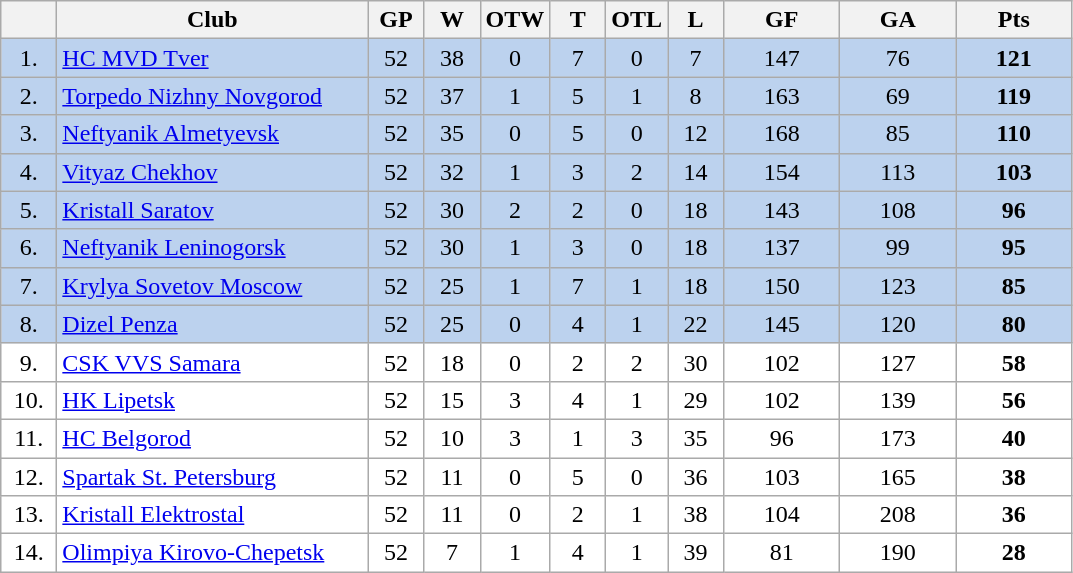<table class="wikitable">
<tr>
<th width="30"></th>
<th width="200">Club</th>
<th width="30">GP</th>
<th width="30">W</th>
<th width="30">OTW</th>
<th width="30">T</th>
<th width="30">OTL</th>
<th width="30">L</th>
<th width="70">GF</th>
<th width="70">GA</th>
<th width="70">Pts</th>
</tr>
<tr bgcolor="#BCD2EE" align="center">
<td>1.</td>
<td align="left"><a href='#'>HC MVD Tver</a></td>
<td>52</td>
<td>38</td>
<td>0</td>
<td>7</td>
<td>0</td>
<td>7</td>
<td>147</td>
<td>76</td>
<td><strong>121</strong></td>
</tr>
<tr bgcolor="#BCD2EE" align="center">
<td>2.</td>
<td align="left"><a href='#'>Torpedo Nizhny Novgorod</a></td>
<td>52</td>
<td>37</td>
<td>1</td>
<td>5</td>
<td>1</td>
<td>8</td>
<td>163</td>
<td>69</td>
<td><strong>119</strong></td>
</tr>
<tr bgcolor="#BCD2EE" align="center">
<td>3.</td>
<td align="left"><a href='#'>Neftyanik Almetyevsk</a></td>
<td>52</td>
<td>35</td>
<td>0</td>
<td>5</td>
<td>0</td>
<td>12</td>
<td>168</td>
<td>85</td>
<td><strong>110</strong></td>
</tr>
<tr bgcolor="#BCD2EE" align="center">
<td>4.</td>
<td align="left"><a href='#'>Vityaz Chekhov</a></td>
<td>52</td>
<td>32</td>
<td>1</td>
<td>3</td>
<td>2</td>
<td>14</td>
<td>154</td>
<td>113</td>
<td><strong>103</strong></td>
</tr>
<tr bgcolor="#BCD2EE" align="center">
<td>5.</td>
<td align="left"><a href='#'>Kristall Saratov</a></td>
<td>52</td>
<td>30</td>
<td>2</td>
<td>2</td>
<td>0</td>
<td>18</td>
<td>143</td>
<td>108</td>
<td><strong>96</strong></td>
</tr>
<tr bgcolor="#BCD2EE" align="center">
<td>6.</td>
<td align="left"><a href='#'>Neftyanik Leninogorsk</a></td>
<td>52</td>
<td>30</td>
<td>1</td>
<td>3</td>
<td>0</td>
<td>18</td>
<td>137</td>
<td>99</td>
<td><strong>95</strong></td>
</tr>
<tr bgcolor="#BCD2EE" align="center">
<td>7.</td>
<td align="left"><a href='#'>Krylya Sovetov Moscow</a></td>
<td>52</td>
<td>25</td>
<td>1</td>
<td>7</td>
<td>1</td>
<td>18</td>
<td>150</td>
<td>123</td>
<td><strong>85</strong></td>
</tr>
<tr bgcolor="#BCD2EE" align="center">
<td>8.</td>
<td align="left"><a href='#'>Dizel Penza</a></td>
<td>52</td>
<td>25</td>
<td>0</td>
<td>4</td>
<td>1</td>
<td>22</td>
<td>145</td>
<td>120</td>
<td><strong>80</strong></td>
</tr>
<tr bgcolor="#FFFFFF" align="center">
<td>9.</td>
<td align="left"><a href='#'>CSK VVS Samara</a></td>
<td>52</td>
<td>18</td>
<td>0</td>
<td>2</td>
<td>2</td>
<td>30</td>
<td>102</td>
<td>127</td>
<td><strong>58</strong></td>
</tr>
<tr bgcolor="#FFFFFF" align="center">
<td>10.</td>
<td align="left"><a href='#'>HK Lipetsk</a></td>
<td>52</td>
<td>15</td>
<td>3</td>
<td>4</td>
<td>1</td>
<td>29</td>
<td>102</td>
<td>139</td>
<td><strong>56</strong></td>
</tr>
<tr bgcolor="#FFFFFF" align="center">
<td>11.</td>
<td align="left"><a href='#'>HC Belgorod</a></td>
<td>52</td>
<td>10</td>
<td>3</td>
<td>1</td>
<td>3</td>
<td>35</td>
<td>96</td>
<td>173</td>
<td><strong>40</strong></td>
</tr>
<tr bgcolor="#FFFFFF" align="center">
<td>12.</td>
<td align="left"><a href='#'>Spartak St. Petersburg</a></td>
<td>52</td>
<td>11</td>
<td>0</td>
<td>5</td>
<td>0</td>
<td>36</td>
<td>103</td>
<td>165</td>
<td><strong>38</strong></td>
</tr>
<tr bgcolor="#FFFFFF" align="center">
<td>13.</td>
<td align="left"><a href='#'>Kristall Elektrostal</a></td>
<td>52</td>
<td>11</td>
<td>0</td>
<td>2</td>
<td>1</td>
<td>38</td>
<td>104</td>
<td>208</td>
<td><strong>36</strong></td>
</tr>
<tr bgcolor="#FFFFFF" align="center">
<td>14.</td>
<td align="left"><a href='#'>Olimpiya Kirovo-Chepetsk</a></td>
<td>52</td>
<td>7</td>
<td>1</td>
<td>4</td>
<td>1</td>
<td>39</td>
<td>81</td>
<td>190</td>
<td><strong>28</strong></td>
</tr>
</table>
